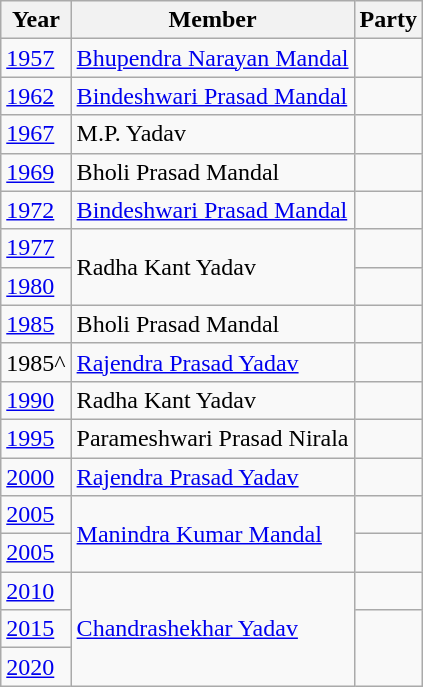<table class="wikitable sortable">
<tr>
<th>Year</th>
<th>Member</th>
<th colspan="2">Party</th>
</tr>
<tr>
<td><a href='#'>1957</a></td>
<td><a href='#'>Bhupendra Narayan Mandal</a></td>
<td></td>
</tr>
<tr>
<td><a href='#'>1962</a></td>
<td><a href='#'>Bindeshwari Prasad Mandal</a></td>
<td></td>
</tr>
<tr>
<td><a href='#'>1967</a></td>
<td>M.P. Yadav</td>
<td></td>
</tr>
<tr>
<td><a href='#'>1969</a></td>
<td>Bholi Prasad Mandal</td>
<td></td>
</tr>
<tr>
<td><a href='#'>1972</a></td>
<td><a href='#'>Bindeshwari Prasad Mandal</a></td>
<td></td>
</tr>
<tr>
<td><a href='#'>1977</a></td>
<td rowspan="2">Radha Kant Yadav</td>
<td></td>
</tr>
<tr>
<td><a href='#'>1980</a></td>
<td></td>
</tr>
<tr>
<td><a href='#'>1985</a></td>
<td>Bholi Prasad Mandal</td>
<td></td>
</tr>
<tr>
<td>1985^</td>
<td><a href='#'>Rajendra Prasad Yadav</a></td>
</tr>
<tr>
<td><a href='#'>1990</a></td>
<td>Radha Kant Yadav</td>
<td></td>
</tr>
<tr>
<td><a href='#'>1995</a></td>
<td>Parameshwari Prasad Nirala</td>
</tr>
<tr>
<td><a href='#'>2000</a></td>
<td><a href='#'>Rajendra Prasad Yadav</a></td>
<td></td>
</tr>
<tr>
<td><a href='#'>2005</a></td>
<td rowspan="2"><a href='#'>Manindra Kumar Mandal</a></td>
<td></td>
</tr>
<tr>
<td><a href='#'>2005</a></td>
</tr>
<tr>
<td><a href='#'>2010</a></td>
<td rowspan="3"><a href='#'>Chandrashekhar Yadav</a></td>
<td></td>
</tr>
<tr>
<td><a href='#'>2015</a></td>
</tr>
<tr>
<td><a href='#'>2020</a></td>
</tr>
</table>
